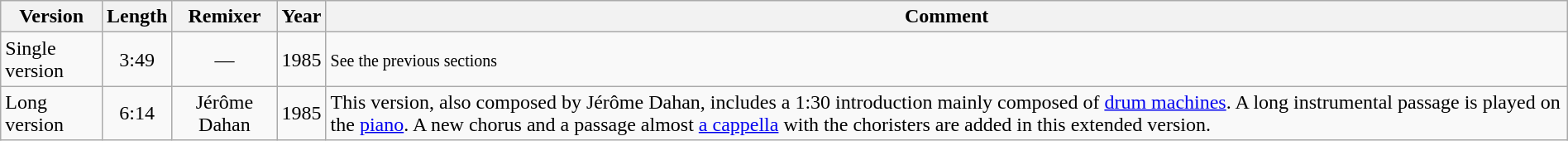<table class="wikitable" style="width:100%;">
<tr>
<th>Version</th>
<th>Length</th>
<th>Remixer</th>
<th>Year</th>
<th>Comment</th>
</tr>
<tr>
<td>Single version</td>
<td style="text-align:center;">3:49</td>
<td style="text-align:center;">—</td>
<td>1985</td>
<td><small>See the previous sections</small></td>
</tr>
<tr>
<td>Long version</td>
<td style="text-align:center;">6:14</td>
<td style="text-align:center;">Jérôme Dahan</td>
<td>1985</td>
<td>This version, also composed by Jérôme Dahan, includes a 1:30 introduction mainly composed of <a href='#'>drum machines</a>. A long instrumental passage is played on the <a href='#'>piano</a>. A new chorus and a passage almost <a href='#'>a cappella</a> with the choristers are added in this extended version.</td>
</tr>
</table>
